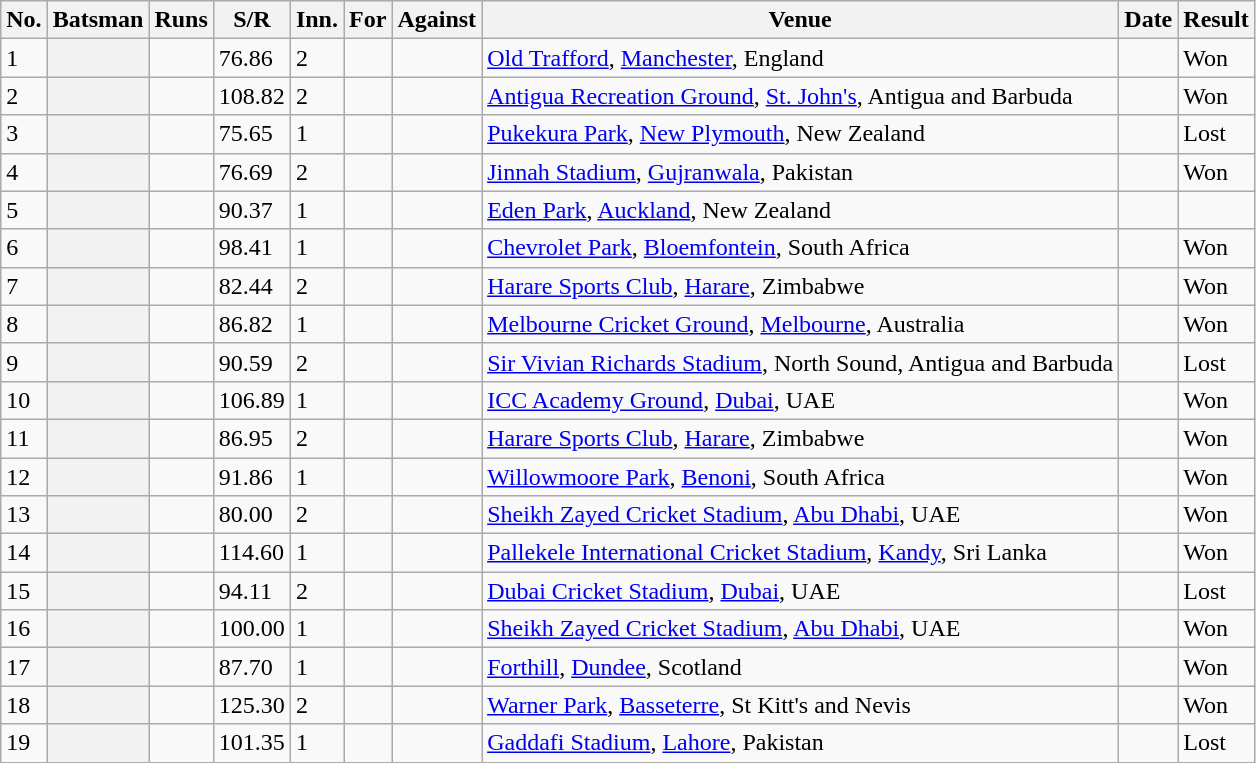<table class="wikitable plainrowheaders sortable">
<tr>
<th scope="col">No.</th>
<th scope="col">Batsman</th>
<th scope="col">Runs</th>
<th scope="col">S/R</th>
<th scope="col">Inn.</th>
<th scope="col">For</th>
<th scope="col">Against</th>
<th scope="col">Venue</th>
<th scope="col">Date</th>
<th scope="col">Result</th>
</tr>
<tr>
<td>1</td>
<th scope="row"> </th>
<td></td>
<td>76.86</td>
<td>2</td>
<td></td>
<td></td>
<td><a href='#'>Old Trafford</a>, <a href='#'>Manchester</a>, England</td>
<td></td>
<td>Won</td>
</tr>
<tr>
<td>2</td>
<th scope="row"></th>
<td></td>
<td>108.82</td>
<td>2</td>
<td></td>
<td></td>
<td><a href='#'>Antigua Recreation Ground</a>, <a href='#'>St. John's</a>, Antigua and Barbuda</td>
<td></td>
<td>Won</td>
</tr>
<tr>
<td>3</td>
<th scope="row"> </th>
<td></td>
<td>75.65</td>
<td>1</td>
<td></td>
<td></td>
<td><a href='#'>Pukekura Park</a>, <a href='#'>New Plymouth</a>, New Zealand</td>
<td></td>
<td>Lost</td>
</tr>
<tr>
<td>4</td>
<th scope="row"> </th>
<td></td>
<td>76.69</td>
<td>2</td>
<td></td>
<td></td>
<td><a href='#'>Jinnah Stadium</a>, <a href='#'>Gujranwala</a>, Pakistan</td>
<td></td>
<td>Won</td>
</tr>
<tr>
<td>5</td>
<th scope="row"></th>
<td></td>
<td>90.37</td>
<td>1</td>
<td></td>
<td></td>
<td><a href='#'>Eden Park</a>, <a href='#'>Auckland</a>, New Zealand</td>
<td></td>
<td></td>
</tr>
<tr>
<td>6</td>
<th scope="row"> </th>
<td></td>
<td>98.41</td>
<td>1</td>
<td></td>
<td></td>
<td><a href='#'>Chevrolet Park</a>, <a href='#'>Bloemfontein</a>, South Africa</td>
<td></td>
<td>Won</td>
</tr>
<tr>
<td>7</td>
<th scope="row"> </th>
<td></td>
<td>82.44</td>
<td>2</td>
<td></td>
<td></td>
<td><a href='#'>Harare Sports Club</a>, <a href='#'>Harare</a>, Zimbabwe</td>
<td></td>
<td>Won</td>
</tr>
<tr>
<td>8</td>
<th scope="row"> </th>
<td></td>
<td>86.82</td>
<td>1</td>
<td></td>
<td></td>
<td><a href='#'>Melbourne Cricket Ground</a>, <a href='#'>Melbourne</a>, Australia</td>
<td></td>
<td>Won</td>
</tr>
<tr>
<td>9</td>
<th scope="row"></th>
<td></td>
<td>90.59</td>
<td>2</td>
<td></td>
<td></td>
<td><a href='#'>Sir Vivian Richards Stadium</a>, North Sound, Antigua and Barbuda</td>
<td></td>
<td>Lost</td>
</tr>
<tr>
<td>10</td>
<th scope="row"> </th>
<td></td>
<td>106.89</td>
<td>1</td>
<td></td>
<td></td>
<td><a href='#'>ICC Academy Ground</a>, <a href='#'>Dubai</a>, UAE</td>
<td></td>
<td>Won</td>
</tr>
<tr>
<td>11</td>
<th scope="row"> </th>
<td></td>
<td>86.95</td>
<td>2</td>
<td></td>
<td></td>
<td><a href='#'>Harare Sports Club</a>, <a href='#'>Harare</a>, Zimbabwe</td>
<td></td>
<td>Won</td>
</tr>
<tr>
<td>12</td>
<th scope="row">  </th>
<td></td>
<td>91.86</td>
<td>1</td>
<td></td>
<td></td>
<td><a href='#'>Willowmoore Park</a>, <a href='#'>Benoni</a>, South Africa</td>
<td></td>
<td>Won</td>
</tr>
<tr>
<td>13</td>
<th scope="row">  </th>
<td></td>
<td>80.00</td>
<td>2</td>
<td></td>
<td></td>
<td><a href='#'>Sheikh Zayed Cricket Stadium</a>, <a href='#'>Abu Dhabi</a>, UAE</td>
<td></td>
<td>Won</td>
</tr>
<tr>
<td>14</td>
<th scope="row">  </th>
<td></td>
<td>114.60</td>
<td>1</td>
<td></td>
<td></td>
<td><a href='#'>Pallekele International Cricket Stadium</a>, <a href='#'>Kandy</a>, Sri Lanka</td>
<td></td>
<td>Won</td>
</tr>
<tr>
<td>15</td>
<th scope="row"></th>
<td></td>
<td>94.11</td>
<td>2</td>
<td></td>
<td></td>
<td><a href='#'>Dubai Cricket Stadium</a>, <a href='#'>Dubai</a>, UAE</td>
<td></td>
<td>Lost</td>
</tr>
<tr>
<td>16</td>
<th scope="row"> </th>
<td></td>
<td>100.00</td>
<td>1</td>
<td></td>
<td></td>
<td><a href='#'>Sheikh Zayed Cricket Stadium</a>, <a href='#'>Abu Dhabi</a>, UAE</td>
<td></td>
<td>Won</td>
</tr>
<tr>
<td>17</td>
<th scope="row"> </th>
<td></td>
<td>87.70</td>
<td>1</td>
<td></td>
<td></td>
<td><a href='#'>Forthill</a>, <a href='#'>Dundee</a>, Scotland</td>
<td></td>
<td>Won</td>
</tr>
<tr>
<td>18</td>
<th scope="row"> </th>
<td></td>
<td>125.30</td>
<td>2</td>
<td></td>
<td></td>
<td><a href='#'> Warner Park</a>, <a href='#'>Basseterre</a>, St Kitt's and Nevis</td>
<td></td>
<td>Won</td>
</tr>
<tr>
<td>19</td>
<th scope="row"></th>
<td></td>
<td>101.35</td>
<td>1</td>
<td></td>
<td></td>
<td><a href='#'>Gaddafi Stadium</a>, <a href='#'>Lahore</a>, Pakistan</td>
<td></td>
<td>Lost</td>
</tr>
</table>
